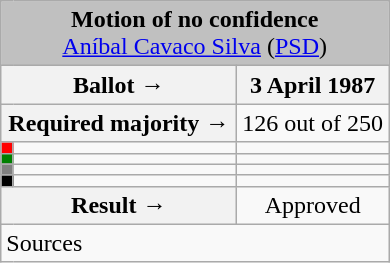<table class="wikitable" style="text-align:center;">
<tr>
<td colspan="4" align="center" bgcolor="#C0C0C0"><strong>Motion of no confidence</strong><br><a href='#'>Aníbal Cavaco Silva</a> (<a href='#'>PSD</a>)</td>
</tr>
<tr>
<th colspan="2" style="width:150px;">Ballot →</th>
<th>3 April 1987</th>
</tr>
<tr>
<th colspan="2">Required majority →</th>
<td>126 out of 250</td>
</tr>
<tr>
<th style="width:1px; background:red;"></th>
<td style="text-align:left;"></td>
<td></td>
</tr>
<tr>
<th style="color:inherit;background:green;"></th>
<td style="text-align:left;"></td>
<td></td>
</tr>
<tr>
<th style="color:inherit;background:gray;"></th>
<td style="text-align:left;"></td>
<td></td>
</tr>
<tr>
<th style="color:inherit;background:black;"></th>
<td style="text-align:left;"></td>
<td></td>
</tr>
<tr>
<th colspan="2">Result →</th>
<td>Approved </td>
</tr>
<tr>
<td style="text-align:left;" colspan="4">Sources</td>
</tr>
</table>
